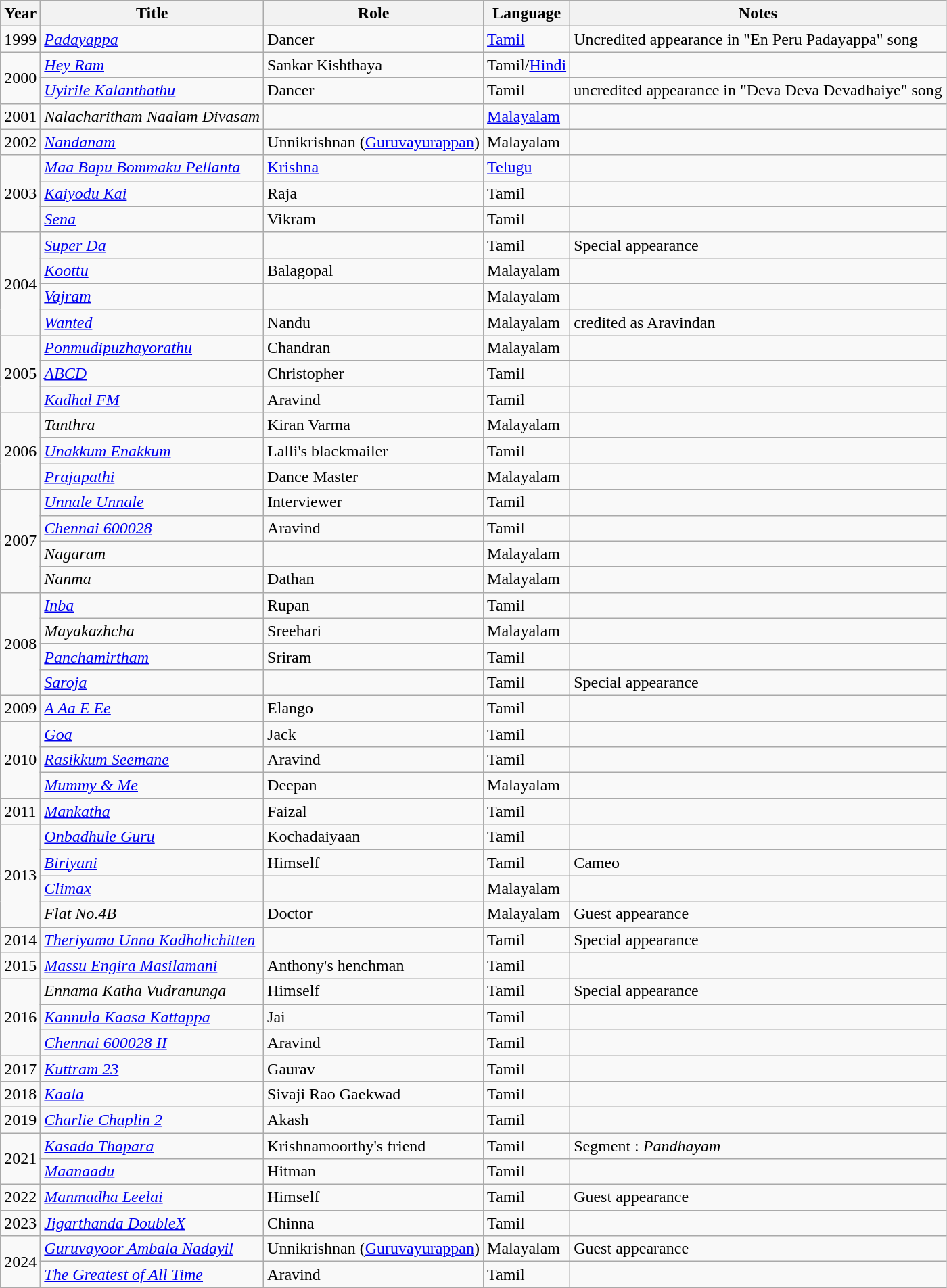<table class="wikitable sortable">
<tr>
<th scope="col">Year</th>
<th scope="col">Title</th>
<th scope="col">Role</th>
<th scope="col">Language</th>
<th scope="col" class=unsortable>Notes</th>
</tr>
<tr>
<td>1999</td>
<td><em><a href='#'>Padayappa</a></em></td>
<td>Dancer</td>
<td><a href='#'>Tamil</a></td>
<td>Uncredited appearance in "En Peru Padayappa" song</td>
</tr>
<tr>
<td rowspan="2">2000</td>
<td><em><a href='#'>Hey Ram</a></em></td>
<td>Sankar Kishthaya</td>
<td>Tamil/<a href='#'>Hindi</a></td>
<td></td>
</tr>
<tr>
<td><em><a href='#'>Uyirile Kalanthathu</a></em></td>
<td>Dancer</td>
<td>Tamil</td>
<td>uncredited appearance in "Deva Deva Devadhaiye" song</td>
</tr>
<tr>
<td>2001</td>
<td><em>Nalacharitham Naalam Divasam</em></td>
<td></td>
<td><a href='#'>Malayalam</a></td>
<td></td>
</tr>
<tr>
<td>2002</td>
<td><em><a href='#'>Nandanam</a></em></td>
<td>Unnikrishnan (<a href='#'>Guruvayurappan</a>)</td>
<td>Malayalam</td>
<td></td>
</tr>
<tr>
<td rowspan="3">2003</td>
<td><em><a href='#'>Maa Bapu Bommaku Pellanta</a></em></td>
<td><a href='#'>Krishna</a></td>
<td><a href='#'>Telugu</a></td>
<td></td>
</tr>
<tr>
<td><em><a href='#'>Kaiyodu Kai</a></em></td>
<td>Raja</td>
<td>Tamil</td>
<td></td>
</tr>
<tr>
<td><em><a href='#'>Sena</a></em></td>
<td>Vikram</td>
<td>Tamil</td>
<td></td>
</tr>
<tr>
<td rowspan="4">2004</td>
<td><em><a href='#'>Super Da</a></em></td>
<td></td>
<td>Tamil</td>
<td>Special appearance</td>
</tr>
<tr>
<td><em><a href='#'>Koottu</a></em></td>
<td>Balagopal</td>
<td>Malayalam</td>
<td></td>
</tr>
<tr>
<td><em><a href='#'>Vajram</a></em></td>
<td></td>
<td>Malayalam</td>
<td></td>
</tr>
<tr>
<td><em><a href='#'>Wanted</a></em></td>
<td>Nandu</td>
<td>Malayalam</td>
<td>credited as Aravindan</td>
</tr>
<tr>
<td rowspan="3">2005</td>
<td><em><a href='#'>Ponmudipuzhayorathu</a></em></td>
<td>Chandran</td>
<td>Malayalam</td>
<td></td>
</tr>
<tr>
<td><em><a href='#'>ABCD</a></em></td>
<td>Christopher</td>
<td>Tamil</td>
<td></td>
</tr>
<tr>
<td><em><a href='#'>Kadhal FM</a></em></td>
<td>Aravind</td>
<td>Tamil</td>
<td></td>
</tr>
<tr>
<td rowspan="3">2006</td>
<td><em>Tanthra</em></td>
<td>Kiran Varma</td>
<td>Malayalam</td>
<td></td>
</tr>
<tr>
<td><em><a href='#'>Unakkum Enakkum</a></em></td>
<td>Lalli's blackmailer</td>
<td>Tamil</td>
<td></td>
</tr>
<tr>
<td><em><a href='#'>Prajapathi</a></em></td>
<td>Dance Master</td>
<td>Malayalam</td>
<td></td>
</tr>
<tr>
<td rowspan="4">2007</td>
<td><em><a href='#'>Unnale Unnale</a></em></td>
<td>Interviewer</td>
<td>Tamil</td>
<td></td>
</tr>
<tr>
<td><em><a href='#'>Chennai 600028</a></em></td>
<td>Aravind</td>
<td>Tamil</td>
<td></td>
</tr>
<tr>
<td><em>Nagaram</em></td>
<td></td>
<td>Malayalam</td>
<td></td>
</tr>
<tr>
<td><em>Nanma</em></td>
<td>Dathan</td>
<td>Malayalam</td>
<td></td>
</tr>
<tr>
<td rowspan="4">2008</td>
<td><em><a href='#'>Inba</a></em></td>
<td>Rupan</td>
<td>Tamil</td>
<td></td>
</tr>
<tr>
<td><em>Mayakazhcha</em></td>
<td>Sreehari</td>
<td>Malayalam</td>
<td></td>
</tr>
<tr>
<td><em><a href='#'>Panchamirtham</a></em></td>
<td>Sriram</td>
<td>Tamil</td>
<td></td>
</tr>
<tr>
<td><em><a href='#'>Saroja</a></em></td>
<td></td>
<td>Tamil</td>
<td>Special appearance</td>
</tr>
<tr>
<td>2009</td>
<td><em><a href='#'>A Aa E Ee</a></em></td>
<td>Elango</td>
<td>Tamil</td>
<td></td>
</tr>
<tr>
<td rowspan="3">2010</td>
<td><em><a href='#'>Goa</a></em></td>
<td>Jack</td>
<td>Tamil</td>
<td></td>
</tr>
<tr>
<td><em><a href='#'>Rasikkum Seemane</a></em></td>
<td>Aravind</td>
<td>Tamil</td>
<td></td>
</tr>
<tr>
<td><em><a href='#'>Mummy & Me</a></em></td>
<td>Deepan</td>
<td>Malayalam</td>
<td></td>
</tr>
<tr>
<td>2011</td>
<td><em><a href='#'>Mankatha</a></em></td>
<td>Faizal</td>
<td>Tamil</td>
<td></td>
</tr>
<tr>
<td rowspan="4">2013</td>
<td><em><a href='#'>Onbadhule Guru</a></em></td>
<td>Kochadaiyaan</td>
<td>Tamil</td>
<td></td>
</tr>
<tr>
<td><em><a href='#'>Biriyani</a></em></td>
<td>Himself</td>
<td>Tamil</td>
<td>Cameo</td>
</tr>
<tr>
<td><em><a href='#'>Climax</a></em></td>
<td></td>
<td>Malayalam</td>
<td></td>
</tr>
<tr>
<td><em>Flat No.4B</em></td>
<td>Doctor</td>
<td>Malayalam</td>
<td>Guest appearance</td>
</tr>
<tr>
<td>2014</td>
<td><em><a href='#'>Theriyama Unna Kadhalichitten</a></em></td>
<td></td>
<td>Tamil</td>
<td>Special appearance</td>
</tr>
<tr>
<td>2015</td>
<td><em><a href='#'>Massu Engira Masilamani</a></em></td>
<td>Anthony's henchman</td>
<td>Tamil</td>
<td></td>
</tr>
<tr>
<td rowspan="3">2016</td>
<td><em>Ennama Katha Vudranunga</em></td>
<td>Himself</td>
<td>Tamil</td>
<td>Special appearance</td>
</tr>
<tr>
<td><em><a href='#'>Kannula Kaasa Kattappa</a></em></td>
<td>Jai</td>
<td>Tamil</td>
<td></td>
</tr>
<tr>
<td><em><a href='#'>Chennai 600028 II</a></em></td>
<td>Aravind</td>
<td>Tamil</td>
<td></td>
</tr>
<tr>
<td>2017</td>
<td><em><a href='#'>Kuttram 23</a></em></td>
<td>Gaurav</td>
<td>Tamil</td>
<td></td>
</tr>
<tr>
<td>2018</td>
<td><em><a href='#'>Kaala</a></em></td>
<td>Sivaji Rao Gaekwad</td>
<td>Tamil</td>
<td></td>
</tr>
<tr>
<td>2019</td>
<td><em><a href='#'>Charlie Chaplin 2</a></em></td>
<td>Akash</td>
<td>Tamil</td>
<td></td>
</tr>
<tr>
<td rowspan="2">2021</td>
<td><em><a href='#'>Kasada Thapara</a></em></td>
<td>Krishnamoorthy's friend</td>
<td>Tamil</td>
<td>Segment : <em>Pandhayam</em></td>
</tr>
<tr>
<td><em><a href='#'>Maanaadu</a></em></td>
<td>Hitman</td>
<td>Tamil</td>
<td></td>
</tr>
<tr>
<td>2022</td>
<td><em><a href='#'>Manmadha Leelai</a></em></td>
<td>Himself</td>
<td>Tamil</td>
<td>Guest appearance</td>
</tr>
<tr>
<td>2023</td>
<td><em><a href='#'>Jigarthanda DoubleX</a></em></td>
<td>Chinna</td>
<td>Tamil</td>
<td></td>
</tr>
<tr>
<td rowspan="2">2024</td>
<td><em><a href='#'>Guruvayoor Ambala Nadayil</a></em></td>
<td>Unnikrishnan (<a href='#'>Guruvayurappan</a>)</td>
<td>Malayalam</td>
<td>Guest appearance</td>
</tr>
<tr>
<td><em><a href='#'>The Greatest of All Time</a></em></td>
<td>Aravind</td>
<td>Tamil</td>
<td></td>
</tr>
</table>
